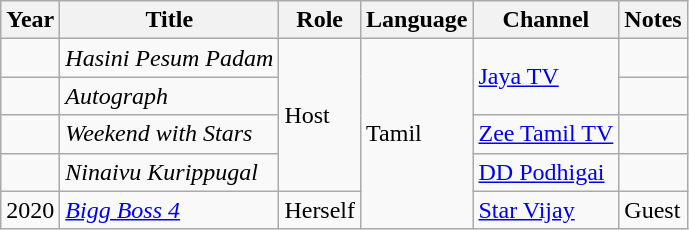<table class="wikitable sortable">
<tr>
<th scope="col">Year</th>
<th scope="col">Title</th>
<th scope="col">Role</th>
<th scope="col">Language</th>
<th scope="col">Channel</th>
<th scope="col" class="unsortable">Notes</th>
</tr>
<tr>
<td></td>
<td><em>Hasini Pesum Padam</em></td>
<td rowspan="4">Host</td>
<td rowspan="5">Tamil</td>
<td rowspan="2"><a href='#'>Jaya TV</a></td>
<td></td>
</tr>
<tr>
<td></td>
<td><em>Autograph</em></td>
<td></td>
</tr>
<tr>
<td></td>
<td><em>Weekend with Stars</em></td>
<td><a href='#'>Zee Tamil TV</a></td>
<td></td>
</tr>
<tr>
<td></td>
<td><em>Ninaivu Kurippugal</em></td>
<td><a href='#'>DD Podhigai</a></td>
<td></td>
</tr>
<tr>
<td>2020</td>
<td><a href='#'><em>Bigg Boss 4</em></a></td>
<td>Herself</td>
<td><a href='#'>Star Vijay</a></td>
<td>Guest</td>
</tr>
</table>
